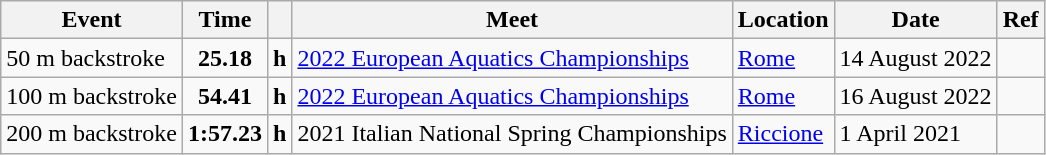<table class="wikitable">
<tr>
<th>Event</th>
<th>Time</th>
<th></th>
<th>Meet</th>
<th>Location</th>
<th>Date</th>
<th>Ref</th>
</tr>
<tr>
<td>50 m backstroke</td>
<td style="text-align:center;"><strong>25.18</strong></td>
<td><strong>h</strong></td>
<td><a href='#'>2022 European Aquatics Championships</a></td>
<td><a href='#'>Rome</a></td>
<td>14 August 2022</td>
<td style="text-align:center;"></td>
</tr>
<tr>
<td>100 m backstroke</td>
<td style="text-align:center;"><strong>54.41</strong></td>
<td><strong>h</strong></td>
<td><a href='#'>2022 European Aquatics Championships</a></td>
<td><a href='#'>Rome</a></td>
<td>16 August 2022</td>
<td style="text-align:center;"></td>
</tr>
<tr>
<td>200 m backstroke</td>
<td style="text-align:center;"><strong>1:57.23</strong></td>
<td><strong>h</strong></td>
<td>2021 Italian National Spring Championships</td>
<td><a href='#'>Riccione</a></td>
<td>1 April 2021</td>
<td style="text-align:center;"></td>
</tr>
</table>
